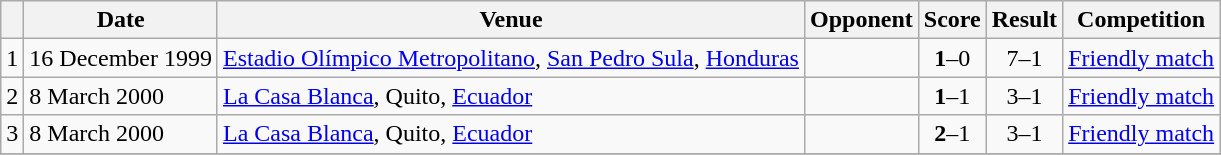<table class="wikitable">
<tr>
<th></th>
<th>Date</th>
<th>Venue</th>
<th>Opponent</th>
<th>Score</th>
<th>Result</th>
<th>Competition</th>
</tr>
<tr>
<td align="center">1</td>
<td>16 December 1999</td>
<td><a href='#'>Estadio Olímpico Metropolitano</a>, <a href='#'>San Pedro Sula</a>, <a href='#'>Honduras</a></td>
<td></td>
<td align="center"><strong>1</strong>–0</td>
<td align="center">7–1</td>
<td><a href='#'>Friendly match</a></td>
</tr>
<tr>
<td align="center">2</td>
<td>8 March 2000</td>
<td><a href='#'>La Casa Blanca</a>, Quito, <a href='#'>Ecuador</a></td>
<td></td>
<td align="center"><strong>1</strong>–1</td>
<td align="center">3–1</td>
<td><a href='#'>Friendly match</a></td>
</tr>
<tr>
<td align="center">3</td>
<td>8 March 2000</td>
<td><a href='#'>La Casa Blanca</a>, Quito, <a href='#'>Ecuador</a></td>
<td></td>
<td align="center"><strong>2</strong>–1</td>
<td align="center">3–1</td>
<td><a href='#'>Friendly match</a></td>
</tr>
<tr>
</tr>
</table>
